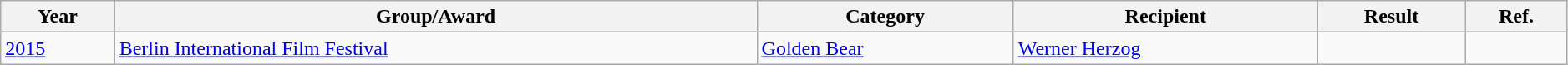<table class="wikitable sortable" style="width: 99%;">
<tr>
<th>Year</th>
<th>Group/Award</th>
<th>Category</th>
<th>Recipient</th>
<th>Result</th>
<th scope="col" class="unsortable">Ref.</th>
</tr>
<tr>
<td><a href='#'>2015</a></td>
<td><a href='#'>Berlin International Film Festival</a></td>
<td><a href='#'>Golden Bear</a></td>
<td><a href='#'>Werner Herzog</a></td>
<td></td>
<td align="center"></td>
</tr>
</table>
